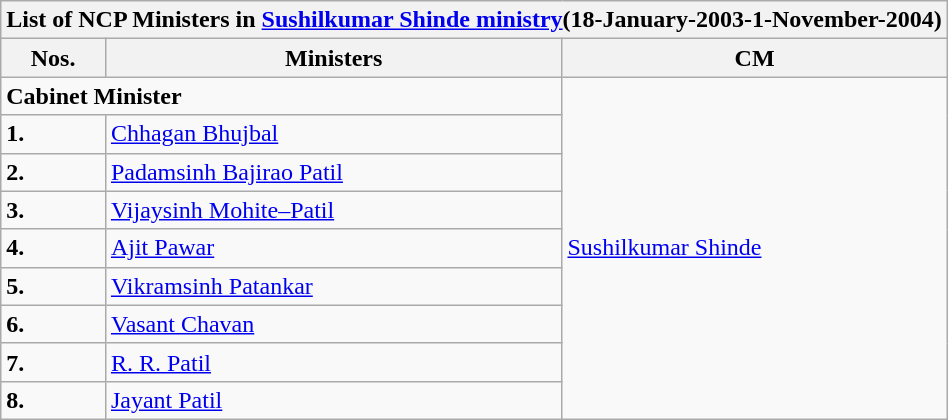<table class="wikitable">
<tr>
<th colspan="3">List of NCP Ministers in <a href='#'>Sushilkumar Shinde ministry</a>(18-January-2003-1-November-2004)</th>
</tr>
<tr>
<th>Nos.</th>
<th>Ministers</th>
<th>CM</th>
</tr>
<tr>
<td colspan="2"><strong>Cabinet Minister</strong></td>
<td rowspan="9"><a href='#'>Sushilkumar Shinde</a></td>
</tr>
<tr>
<td><strong>1.</strong></td>
<td><a href='#'>Chhagan Bhujbal</a></td>
</tr>
<tr>
<td><strong>2.</strong></td>
<td><a href='#'>Padamsinh Bajirao Patil</a></td>
</tr>
<tr>
<td><strong>3.</strong></td>
<td><a href='#'>Vijaysinh Mohite–Patil</a></td>
</tr>
<tr>
<td><strong>4.</strong></td>
<td><a href='#'>Ajit Pawar</a></td>
</tr>
<tr>
<td><strong>5.</strong></td>
<td><a href='#'>Vikramsinh Patankar</a></td>
</tr>
<tr>
<td><strong>6.</strong></td>
<td><a href='#'>Vasant Chavan</a></td>
</tr>
<tr>
<td><strong>7.</strong></td>
<td><a href='#'>R. R. Patil</a></td>
</tr>
<tr>
<td><strong>8.</strong></td>
<td><a href='#'>Jayant Patil</a></td>
</tr>
</table>
